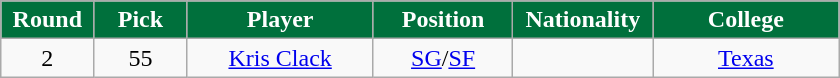<table class="wikitable sortable sortable">
<tr>
<th style="background:#00703C; color:white" width="10%">Round</th>
<th style="background:#00703C; color:white" width="10%">Pick</th>
<th style="background:#00703C; color:white" width="20%">Player</th>
<th style="background:#00703C; color:white" width="15%">Position</th>
<th style="background:#00703C; color:white" width="15%">Nationality</th>
<th style="background:#00703C; color:white" width="20%">College</th>
</tr>
<tr style="text-align: center">
<td>2</td>
<td>55</td>
<td><a href='#'>Kris Clack</a></td>
<td><a href='#'>SG</a>/<a href='#'>SF</a></td>
<td></td>
<td><a href='#'>Texas</a></td>
</tr>
</table>
